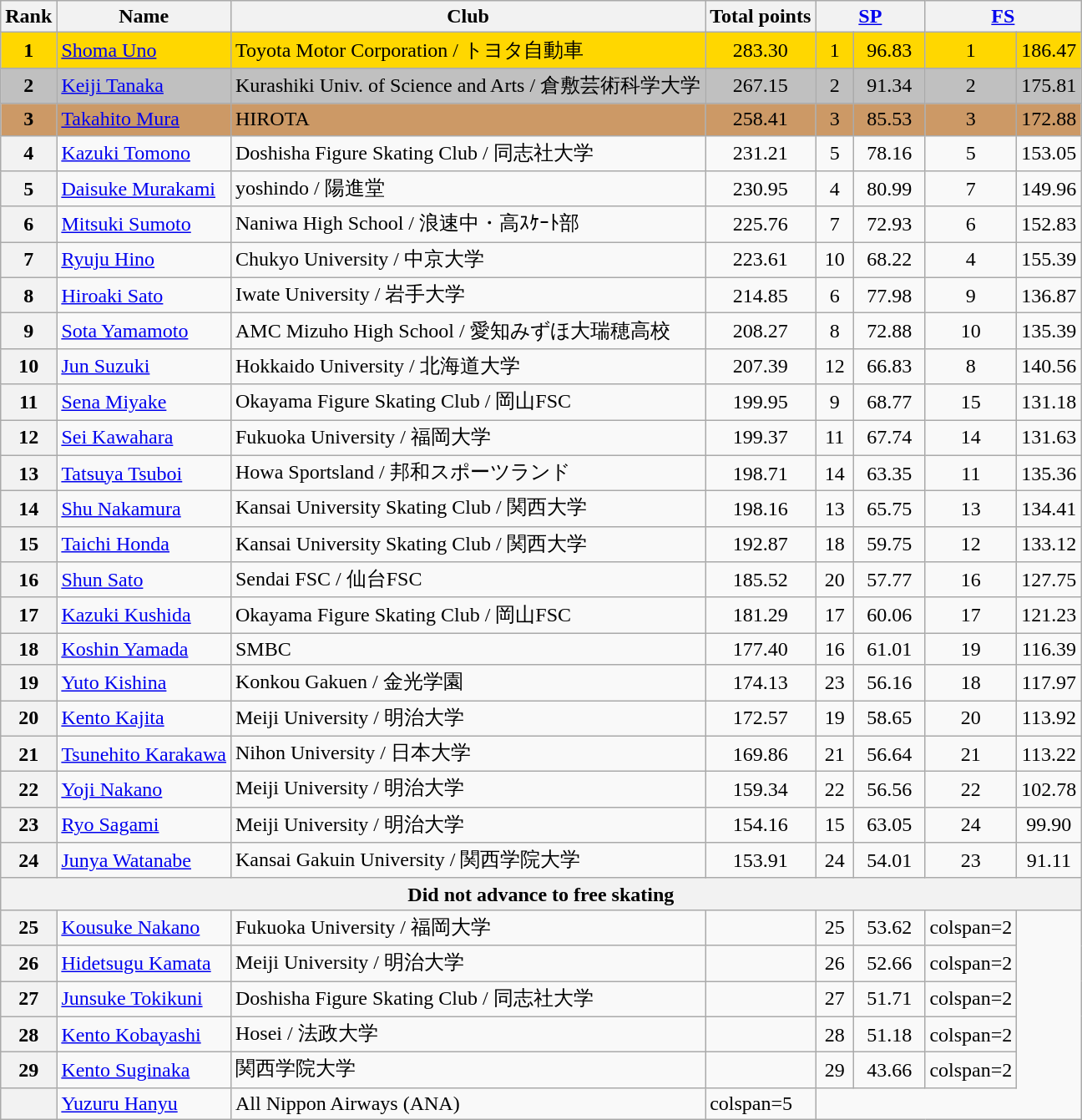<table class="wikitable sortable">
<tr>
<th>Rank</th>
<th>Name</th>
<th>Club</th>
<th>Total points</th>
<th colspan="2" width="80px"><a href='#'>SP</a></th>
<th colspan="2" width="80px"><a href='#'>FS</a></th>
</tr>
<tr bgcolor="gold">
<td align="center"><strong>1</strong></td>
<td><a href='#'>Shoma Uno</a></td>
<td>Toyota Motor Corporation / トヨタ自動車</td>
<td align="center">283.30</td>
<td align="center">1</td>
<td align="center">96.83</td>
<td align="center">1</td>
<td align="center">186.47</td>
</tr>
<tr bgcolor="silver">
<td align="center"><strong>2</strong></td>
<td><a href='#'>Keiji Tanaka</a></td>
<td>Kurashiki Univ. of Science and Arts / 倉敷芸術科学大学</td>
<td align="center">267.15</td>
<td align="center">2</td>
<td align="center">91.34</td>
<td align="center">2</td>
<td align="center">175.81</td>
</tr>
<tr bgcolor="cc9966">
<td align="center"><strong>3</strong></td>
<td><a href='#'>Takahito Mura</a></td>
<td>HIROTA</td>
<td align="center">258.41</td>
<td align="center">3</td>
<td align="center">85.53</td>
<td align="center">3</td>
<td align="center">172.88</td>
</tr>
<tr>
<th>4</th>
<td><a href='#'>Kazuki Tomono</a></td>
<td>Doshisha Figure Skating Club / 同志社大学</td>
<td align="center">231.21</td>
<td align="center">5</td>
<td align="center">78.16</td>
<td align="center">5</td>
<td align="center">153.05</td>
</tr>
<tr>
<th>5</th>
<td><a href='#'>Daisuke Murakami</a></td>
<td>yoshindo / 陽進堂</td>
<td align="center">230.95</td>
<td align="center">4</td>
<td align="center">80.99</td>
<td align="center">7</td>
<td align="center">149.96</td>
</tr>
<tr>
<th>6</th>
<td><a href='#'>Mitsuki Sumoto</a></td>
<td>Naniwa High School / 浪速中・高ｽｹｰﾄ部</td>
<td align="center">225.76</td>
<td align="center">7</td>
<td align="center">72.93</td>
<td align="center">6</td>
<td align="center">152.83</td>
</tr>
<tr>
<th>7</th>
<td><a href='#'>Ryuju Hino</a></td>
<td>Chukyo University / 中京大学</td>
<td align="center">223.61</td>
<td align="center">10</td>
<td align="center">68.22</td>
<td align="center">4</td>
<td align="center">155.39</td>
</tr>
<tr>
<th>8</th>
<td><a href='#'>Hiroaki Sato</a></td>
<td>Iwate University / 岩手大学</td>
<td align="center">214.85</td>
<td align="center">6</td>
<td align="center">77.98</td>
<td align="center">9</td>
<td align="center">136.87</td>
</tr>
<tr>
<th>9</th>
<td><a href='#'>Sota Yamamoto</a></td>
<td>AMC Mizuho High School / 愛知みずほ大瑞穂高校</td>
<td align="center">208.27</td>
<td align="center">8</td>
<td align="center">72.88</td>
<td align="center">10</td>
<td align="center">135.39</td>
</tr>
<tr>
<th>10</th>
<td><a href='#'>Jun Suzuki</a></td>
<td>Hokkaido University / 北海道大学</td>
<td align="center">207.39</td>
<td align="center">12</td>
<td align="center">66.83</td>
<td align="center">8</td>
<td align="center">140.56</td>
</tr>
<tr>
<th>11</th>
<td><a href='#'>Sena Miyake</a></td>
<td>Okayama Figure Skating Club / 岡山FSC</td>
<td align="center">199.95</td>
<td align="center">9</td>
<td align="center">68.77</td>
<td align="center">15</td>
<td align="center">131.18</td>
</tr>
<tr>
<th>12</th>
<td><a href='#'>Sei Kawahara</a></td>
<td>Fukuoka University / 福岡大学</td>
<td align="center">199.37</td>
<td align="center">11</td>
<td align="center">67.74</td>
<td align="center">14</td>
<td align="center">131.63</td>
</tr>
<tr>
<th>13</th>
<td><a href='#'>Tatsuya Tsuboi</a></td>
<td>Howa Sportsland / 邦和スポーツランド</td>
<td align="center">198.71</td>
<td align="center">14</td>
<td align="center">63.35</td>
<td align="center">11</td>
<td align="center">135.36</td>
</tr>
<tr>
<th>14</th>
<td><a href='#'>Shu Nakamura</a></td>
<td>Kansai University Skating Club / 関西大学</td>
<td align="center">198.16</td>
<td align="center">13</td>
<td align="center">65.75</td>
<td align="center">13</td>
<td align="center">134.41</td>
</tr>
<tr>
<th>15</th>
<td><a href='#'>Taichi Honda</a></td>
<td>Kansai University Skating Club / 関西大学</td>
<td align="center">192.87</td>
<td align="center">18</td>
<td align="center">59.75</td>
<td align="center">12</td>
<td align="center">133.12</td>
</tr>
<tr>
<th>16</th>
<td><a href='#'>Shun Sato</a></td>
<td>Sendai FSC / 仙台FSC</td>
<td align="center">185.52</td>
<td align="center">20</td>
<td align="center">57.77</td>
<td align="center">16</td>
<td align="center">127.75</td>
</tr>
<tr>
<th>17</th>
<td><a href='#'>Kazuki Kushida</a></td>
<td>Okayama Figure Skating Club / 岡山FSC</td>
<td align="center">181.29</td>
<td align="center">17</td>
<td align="center">60.06</td>
<td align="center">17</td>
<td align="center">121.23</td>
</tr>
<tr>
<th>18</th>
<td><a href='#'>Koshin Yamada</a></td>
<td>SMBC</td>
<td align="center">177.40</td>
<td align="center">16</td>
<td align="center">61.01</td>
<td align="center">19</td>
<td align="center">116.39</td>
</tr>
<tr>
<th>19</th>
<td><a href='#'>Yuto Kishina</a></td>
<td>Konkou Gakuen / 金光学園</td>
<td align="center">174.13</td>
<td align="center">23</td>
<td align="center">56.16</td>
<td align="center">18</td>
<td align="center">117.97</td>
</tr>
<tr>
<th>20</th>
<td><a href='#'>Kento Kajita</a></td>
<td>Meiji University / 明治大学</td>
<td align="center">172.57</td>
<td align="center">19</td>
<td align="center">58.65</td>
<td align="center">20</td>
<td align="center">113.92</td>
</tr>
<tr>
<th>21</th>
<td><a href='#'>Tsunehito Karakawa</a></td>
<td>Nihon University / 日本大学</td>
<td align="center">169.86</td>
<td align="center">21</td>
<td align="center">56.64</td>
<td align="center">21</td>
<td align="center">113.22</td>
</tr>
<tr>
<th>22</th>
<td><a href='#'>Yoji Nakano</a></td>
<td>Meiji University / 明治大学</td>
<td align="center">159.34</td>
<td align="center">22</td>
<td align="center">56.56</td>
<td align="center">22</td>
<td align="center">102.78</td>
</tr>
<tr>
<th>23</th>
<td><a href='#'>Ryo Sagami</a></td>
<td>Meiji University / 明治大学</td>
<td align="center">154.16</td>
<td align="center">15</td>
<td align="center">63.05</td>
<td align="center">24</td>
<td align="center">99.90</td>
</tr>
<tr>
<th>24</th>
<td><a href='#'>Junya Watanabe</a></td>
<td>Kansai Gakuin University / 関西学院大学</td>
<td align="center">153.91</td>
<td align="center">24</td>
<td align="center">54.01</td>
<td align="center">23</td>
<td align="center">91.11</td>
</tr>
<tr>
<th colspan=8>Did not advance to free skating</th>
</tr>
<tr>
<th>25</th>
<td><a href='#'>Kousuke Nakano</a></td>
<td>Fukuoka University / 福岡大学</td>
<td></td>
<td align="center">25</td>
<td align="center">53.62</td>
<td>colspan=2 </td>
</tr>
<tr>
<th>26</th>
<td><a href='#'>Hidetsugu Kamata</a></td>
<td>Meiji University / 明治大学</td>
<td></td>
<td align="center">26</td>
<td align="center">52.66</td>
<td>colspan=2 </td>
</tr>
<tr>
<th>27</th>
<td><a href='#'>Junsuke Tokikuni</a></td>
<td>Doshisha Figure Skating Club / 同志社大学</td>
<td></td>
<td align="center">27</td>
<td align="center">51.71</td>
<td>colspan=2 </td>
</tr>
<tr>
<th>28</th>
<td><a href='#'>Kento Kobayashi</a></td>
<td>Hosei / 法政大学</td>
<td></td>
<td align="center">28</td>
<td align="center">51.18</td>
<td>colspan=2 </td>
</tr>
<tr>
<th>29</th>
<td><a href='#'>Kento Suginaka</a></td>
<td>関西学院大学</td>
<td></td>
<td align="center">29</td>
<td align="center">43.66</td>
<td>colspan=2 </td>
</tr>
<tr>
<th></th>
<td><a href='#'>Yuzuru Hanyu</a></td>
<td>All Nippon Airways (ANA)</td>
<td>colspan=5 </td>
</tr>
</table>
